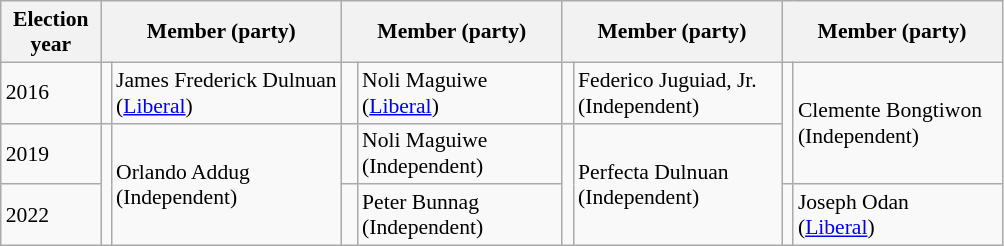<table class=wikitable style="font-size:90%">
<tr>
<th width=60px>Election<br>year</th>
<th colspan=2 width=140px>Member (party)</th>
<th colspan=2 width=140px>Member (party)</th>
<th colspan=2 width=140px>Member (party)</th>
<th colspan=2 width=140px>Member (party)</th>
</tr>
<tr>
<td>2016</td>
<td bgcolor=></td>
<td>James Frederick Dulnuan<br>(<a href='#'>Liberal</a>)</td>
<td bgcolor=></td>
<td>Noli Maguiwe<br>(<a href='#'>Liberal</a>)</td>
<td bgcolor=></td>
<td>Federico Juguiad, Jr.<br>(Independent)</td>
<td rowspan=2 bgcolor=></td>
<td rowspan=2>Clemente Bongtiwon<br>(Independent)</td>
</tr>
<tr>
<td>2019</td>
<td rowspan=2 bgcolor=></td>
<td rowspan=2>Orlando Addug<br>(Independent)</td>
<td bgcolor=></td>
<td>Noli Maguiwe<br>(Independent)</td>
<td rowspan=2 bgcolor=></td>
<td rowspan=2>Perfecta Dulnuan<br>(Independent)</td>
</tr>
<tr>
<td>2022</td>
<td bgcolor=></td>
<td>Peter Bunnag<br>(Independent)</td>
<td bgcolor=></td>
<td>Joseph Odan<br>(<a href='#'>Liberal</a>)</td>
</tr>
</table>
